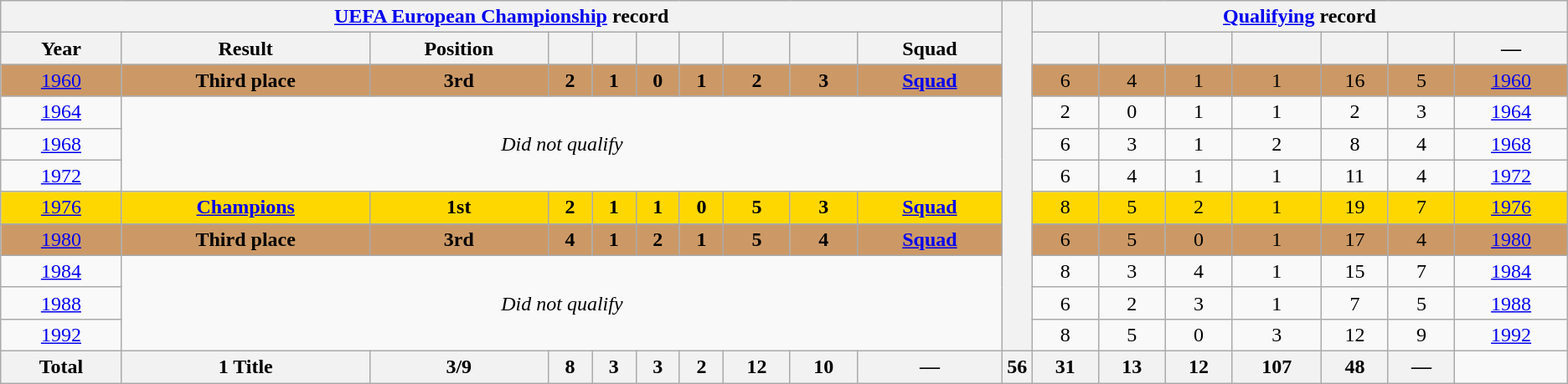<table class="wikitable" style="text-align: center;">
<tr>
<th colspan=10><a href='#'>UEFA European Championship</a> record</th>
<th width=1% rowspan=12></th>
<th colspan=7><a href='#'>Qualifying</a> record</th>
</tr>
<tr>
<th>Year</th>
<th>Result</th>
<th>Position</th>
<th></th>
<th></th>
<th></th>
<th></th>
<th></th>
<th></th>
<th>Squad</th>
<th></th>
<th></th>
<th></th>
<th></th>
<th></th>
<th></th>
<th>—</th>
</tr>
<tr bgcolor=#cc9966>
<td> <a href='#'>1960</a></td>
<td><strong>Third place</strong></td>
<td><strong>3rd</strong></td>
<td><strong>2</strong></td>
<td><strong>1</strong></td>
<td><strong>0</strong></td>
<td><strong>1</strong></td>
<td><strong>2</strong></td>
<td><strong>3</strong></td>
<td><strong><a href='#'>Squad</a></strong></td>
<td>6</td>
<td>4</td>
<td>1</td>
<td>1</td>
<td>16</td>
<td>5</td>
<td><a href='#'>1960</a></td>
</tr>
<tr>
<td> <a href='#'>1964</a></td>
<td colspan=9 rowspan=3><em>Did not qualify</em></td>
<td>2</td>
<td>0</td>
<td>1</td>
<td>1</td>
<td>2</td>
<td>3</td>
<td><a href='#'>1964</a></td>
</tr>
<tr>
<td> <a href='#'>1968</a></td>
<td>6</td>
<td>3</td>
<td>1</td>
<td>2</td>
<td>8</td>
<td>4</td>
<td><a href='#'>1968</a></td>
</tr>
<tr>
<td> <a href='#'>1972</a></td>
<td>6</td>
<td>4</td>
<td>1</td>
<td>1</td>
<td>11</td>
<td>4</td>
<td><a href='#'>1972</a></td>
</tr>
<tr bgcolor=Gold>
<td> <a href='#'>1976</a></td>
<td><strong><a href='#'>Champions</a></strong></td>
<td><strong>1st</strong></td>
<td><strong>2</strong></td>
<td><strong>1</strong></td>
<td><strong>1</strong></td>
<td><strong>0</strong></td>
<td><strong>5</strong></td>
<td><strong>3</strong></td>
<td><strong><a href='#'>Squad</a></strong></td>
<td>8</td>
<td>5</td>
<td>2</td>
<td>1</td>
<td>19</td>
<td>7</td>
<td><a href='#'>1976</a></td>
</tr>
<tr>
</tr>
<tr bgcolor=#cc9966>
<td> <a href='#'>1980</a></td>
<td><strong>Third place</strong></td>
<td><strong>3rd</strong></td>
<td><strong>4</strong></td>
<td><strong>1</strong></td>
<td><strong>2</strong></td>
<td><strong>1</strong></td>
<td><strong>5</strong></td>
<td><strong>4</strong></td>
<td><strong><a href='#'>Squad</a></strong></td>
<td>6</td>
<td>5</td>
<td>0</td>
<td>1</td>
<td>17</td>
<td>4</td>
<td><a href='#'>1980</a></td>
</tr>
<tr>
<td> <a href='#'>1984</a></td>
<td colspan=9 rowspan=3><em>Did not qualify</em></td>
<td>8</td>
<td>3</td>
<td>4</td>
<td>1</td>
<td>15</td>
<td>7</td>
<td><a href='#'>1984</a></td>
</tr>
<tr>
<td> <a href='#'>1988</a></td>
<td>6</td>
<td>2</td>
<td>3</td>
<td>1</td>
<td>7</td>
<td>5</td>
<td><a href='#'>1988</a></td>
</tr>
<tr>
<td> <a href='#'>1992</a></td>
<td>8</td>
<td>5</td>
<td>0</td>
<td>3</td>
<td>12</td>
<td>9</td>
<td><a href='#'>1992</a></td>
</tr>
<tr>
<th>Total</th>
<th>1 Title</th>
<th>3/9</th>
<th>8</th>
<th>3</th>
<th>3</th>
<th>2</th>
<th>12</th>
<th>10</th>
<th>—</th>
<th>56</th>
<th>31</th>
<th>13</th>
<th>12</th>
<th>107</th>
<th>48</th>
<th>—</th>
</tr>
</table>
